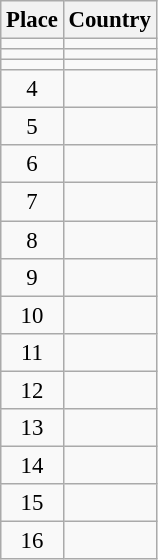<table class="wikitable" style="font-size:95%;">
<tr>
<th>Place</th>
<th>Country</th>
</tr>
<tr>
<td align=center></td>
<td></td>
</tr>
<tr>
<td align=center></td>
<td></td>
</tr>
<tr>
<td align=center></td>
<td></td>
</tr>
<tr>
<td align=center>4</td>
<td></td>
</tr>
<tr>
<td align=center>5</td>
<td></td>
</tr>
<tr>
<td align=center>6</td>
<td></td>
</tr>
<tr>
<td align=center>7</td>
<td></td>
</tr>
<tr>
<td align=center>8</td>
<td></td>
</tr>
<tr>
<td align=center>9</td>
<td></td>
</tr>
<tr>
<td align=center>10</td>
<td></td>
</tr>
<tr>
<td align=center>11</td>
<td></td>
</tr>
<tr>
<td align=center>12</td>
<td></td>
</tr>
<tr>
<td align=center>13</td>
<td></td>
</tr>
<tr>
<td align=center>14</td>
<td></td>
</tr>
<tr>
<td align=center>15</td>
<td></td>
</tr>
<tr>
<td align=center>16</td>
<td></td>
</tr>
</table>
